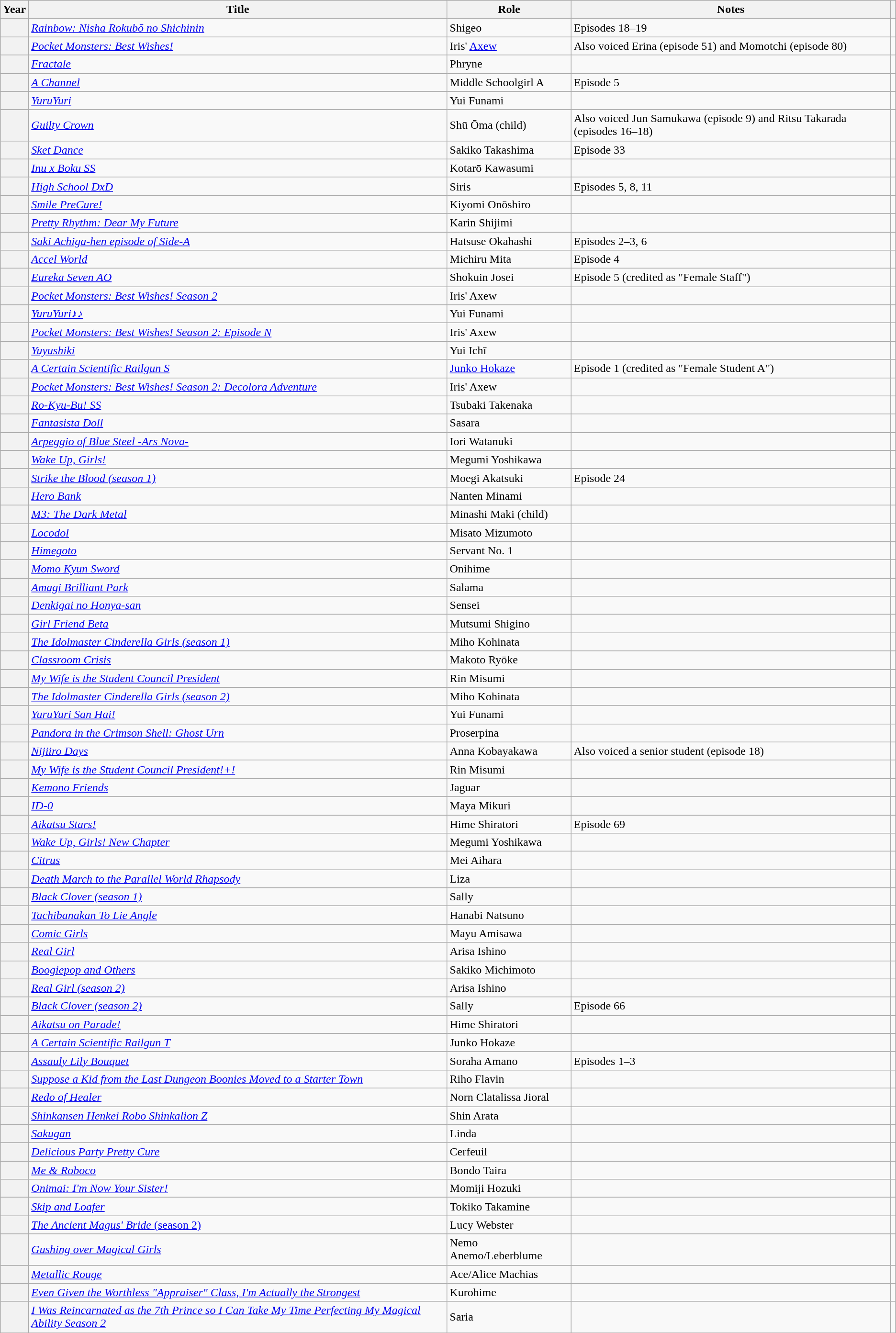<table class="wikitable plainrowheaders sortable">
<tr>
<th scope="col">Year</th>
<th scope="col">Title</th>
<th scope="col">Role</th>
<th scope="col" class="unsortable">Notes</th>
<th scope="col" class="unsortable"></th>
</tr>
<tr>
<th scope="row"></th>
<td><em><a href='#'>Rainbow: Nisha Rokubō no Shichinin</a></em></td>
<td>Shigeo</td>
<td>Episodes 18–19</td>
<td></td>
</tr>
<tr>
<th scope="row"></th>
<td><em><a href='#'>Pocket Monsters: Best Wishes!</a></em></td>
<td>Iris' <a href='#'>Axew</a></td>
<td>Also voiced Erina (episode 51) and Momotchi (episode 80)</td>
<td></td>
</tr>
<tr>
<th scope="row"></th>
<td><em><a href='#'>Fractale</a></em></td>
<td>Phryne</td>
<td></td>
<td></td>
</tr>
<tr>
<th scope="row"></th>
<td><em><a href='#'>A Channel</a></em></td>
<td>Middle Schoolgirl A</td>
<td>Episode 5</td>
<td></td>
</tr>
<tr>
<th scope="row"></th>
<td><em><a href='#'>YuruYuri</a></em></td>
<td>Yui Funami</td>
<td></td>
<td></td>
</tr>
<tr>
<th scope="row"></th>
<td><em><a href='#'>Guilty Crown</a></em></td>
<td>Shū Ōma (child)</td>
<td>Also voiced Jun Samukawa (episode 9) and Ritsu Takarada (episodes 16–18)</td>
<td></td>
</tr>
<tr>
<th scope="row"></th>
<td><em><a href='#'>Sket Dance</a></em></td>
<td>Sakiko Takashima</td>
<td>Episode 33</td>
<td></td>
</tr>
<tr>
<th scope="row"></th>
<td><em><a href='#'>Inu x Boku SS</a></em></td>
<td>Kotarō Kawasumi</td>
<td></td>
<td></td>
</tr>
<tr>
<th scope="row"></th>
<td><em><a href='#'>High School DxD</a></em></td>
<td>Siris</td>
<td>Episodes 5, 8, 11</td>
<td></td>
</tr>
<tr>
<th scope="row"></th>
<td><em><a href='#'>Smile PreCure!</a></em></td>
<td>Kiyomi Onōshiro</td>
<td></td>
<td></td>
</tr>
<tr>
<th scope="row"></th>
<td><em><a href='#'>Pretty Rhythm: Dear My Future</a></em></td>
<td>Karin Shijimi</td>
<td></td>
<td></td>
</tr>
<tr>
<th scope="row"></th>
<td><em><a href='#'>Saki Achiga-hen episode of Side-A</a></em></td>
<td>Hatsuse Okahashi</td>
<td>Episodes 2–3, 6</td>
<td></td>
</tr>
<tr>
<th scope="row"></th>
<td><em><a href='#'>Accel World</a></em></td>
<td>Michiru Mita</td>
<td>Episode 4</td>
<td></td>
</tr>
<tr>
<th scope="row"></th>
<td><em><a href='#'>Eureka Seven AO</a></em></td>
<td>Shokuin Josei</td>
<td>Episode 5 (credited as "Female Staff")</td>
<td></td>
</tr>
<tr>
<th scope="row"></th>
<td><em><a href='#'>Pocket Monsters: Best Wishes! Season 2</a></em></td>
<td>Iris' Axew</td>
<td></td>
<td></td>
</tr>
<tr>
<th scope="row"></th>
<td><em><a href='#'>YuruYuri♪♪</a></em></td>
<td>Yui Funami</td>
<td></td>
<td></td>
</tr>
<tr>
<th scope="row"></th>
<td><em><a href='#'>Pocket Monsters: Best Wishes! Season 2: Episode N</a></em></td>
<td>Iris' Axew</td>
<td></td>
<td></td>
</tr>
<tr>
<th scope="row"></th>
<td><em><a href='#'>Yuyushiki</a></em></td>
<td>Yui Ichī</td>
<td></td>
<td></td>
</tr>
<tr>
<th scope="row"></th>
<td><em><a href='#'>A Certain Scientific Railgun S</a></em></td>
<td><a href='#'>Junko Hokaze</a></td>
<td>Episode 1 (credited as "Female Student A")</td>
<td></td>
</tr>
<tr>
<th scope="row"></th>
<td><em><a href='#'>Pocket Monsters: Best Wishes! Season 2: Decolora Adventure</a></em></td>
<td>Iris' Axew</td>
<td></td>
<td></td>
</tr>
<tr>
<th scope="row"></th>
<td><em><a href='#'>Ro-Kyu-Bu! SS</a></em></td>
<td>Tsubaki Takenaka</td>
<td></td>
<td></td>
</tr>
<tr>
<th scope="row"></th>
<td><em><a href='#'>Fantasista Doll</a></em></td>
<td>Sasara</td>
<td></td>
<td></td>
</tr>
<tr>
<th scope="row"></th>
<td><em><a href='#'>Arpeggio of Blue Steel -Ars Nova-</a></em></td>
<td>Iori Watanuki</td>
<td></td>
<td></td>
</tr>
<tr>
<th scope="row"></th>
<td><em><a href='#'>Wake Up, Girls!</a></em></td>
<td>Megumi Yoshikawa</td>
<td></td>
<td></td>
</tr>
<tr>
<th scope="row"></th>
<td><em><a href='#'>Strike the Blood (season 1)</a></em></td>
<td>Moegi Akatsuki</td>
<td>Episode 24</td>
<td></td>
</tr>
<tr>
<th scope="row"></th>
<td><em><a href='#'>Hero Bank</a></em></td>
<td>Nanten Minami</td>
<td></td>
<td></td>
</tr>
<tr>
<th scope="row"></th>
<td><em><a href='#'>M3: The Dark Metal</a></em></td>
<td>Minashi Maki (child)</td>
<td></td>
<td></td>
</tr>
<tr>
<th scope="row"></th>
<td><em><a href='#'>Locodol</a></em></td>
<td>Misato Mizumoto</td>
<td></td>
<td></td>
</tr>
<tr>
<th scope="row"></th>
<td><em><a href='#'>Himegoto</a></em></td>
<td>Servant No. 1</td>
<td></td>
<td></td>
</tr>
<tr>
<th scope="row"></th>
<td><em><a href='#'>Momo Kyun Sword</a></em></td>
<td>Onihime</td>
<td></td>
<td></td>
</tr>
<tr>
<th scope="row"></th>
<td><em><a href='#'>Amagi Brilliant Park</a></em></td>
<td>Salama</td>
<td></td>
<td></td>
</tr>
<tr>
<th scope="row"></th>
<td><em><a href='#'>Denkigai no Honya-san</a></em></td>
<td>Sensei</td>
<td></td>
<td></td>
</tr>
<tr>
<th scope="row"></th>
<td><em><a href='#'>Girl Friend Beta</a></em></td>
<td>Mutsumi Shigino</td>
<td></td>
<td></td>
</tr>
<tr>
<th scope="row"></th>
<td><em><a href='#'>The Idolmaster Cinderella Girls (season 1)</a></em></td>
<td>Miho Kohinata</td>
<td></td>
<td></td>
</tr>
<tr>
<th scope="row"></th>
<td><em><a href='#'>Classroom Crisis</a></em></td>
<td>Makoto Ryōke</td>
<td></td>
<td></td>
</tr>
<tr>
<th scope="row"></th>
<td><em><a href='#'>My Wife is the Student Council President</a></em></td>
<td>Rin Misumi</td>
<td></td>
<td></td>
</tr>
<tr>
<th scope="row"></th>
<td><em><a href='#'>The Idolmaster Cinderella Girls (season 2)</a></em></td>
<td>Miho Kohinata</td>
<td></td>
<td></td>
</tr>
<tr>
<th scope="row"></th>
<td><em><a href='#'>YuruYuri San Hai!</a></em></td>
<td>Yui Funami</td>
<td></td>
<td></td>
</tr>
<tr>
<th scope="row"></th>
<td><em><a href='#'>Pandora in the Crimson Shell: Ghost Urn</a></em></td>
<td>Proserpina</td>
<td></td>
<td></td>
</tr>
<tr>
<th scope="row"></th>
<td><em><a href='#'>Nijiiro Days</a></em></td>
<td>Anna Kobayakawa</td>
<td>Also voiced a senior student (episode 18)</td>
<td></td>
</tr>
<tr>
<th scope="row"></th>
<td><em><a href='#'>My Wife is the Student Council President!+!</a></em></td>
<td>Rin Misumi</td>
<td></td>
<td></td>
</tr>
<tr>
<th scope="row"></th>
<td><em><a href='#'>Kemono Friends</a></em></td>
<td>Jaguar</td>
<td></td>
<td></td>
</tr>
<tr>
<th scope="row"></th>
<td><em><a href='#'>ID-0</a></em></td>
<td>Maya Mikuri</td>
<td></td>
<td></td>
</tr>
<tr>
<th scope="row"></th>
<td><em><a href='#'>Aikatsu Stars!</a></em></td>
<td>Hime Shiratori</td>
<td>Episode 69</td>
<td></td>
</tr>
<tr>
<th scope="row"></th>
<td><em><a href='#'>Wake Up, Girls! New Chapter</a></em></td>
<td>Megumi Yoshikawa</td>
<td></td>
<td></td>
</tr>
<tr>
<th scope="row"></th>
<td><em><a href='#'>Citrus</a></em></td>
<td>Mei Aihara</td>
<td></td>
<td></td>
</tr>
<tr>
<th scope="row"></th>
<td><em><a href='#'>Death March to the Parallel World Rhapsody</a></em></td>
<td>Liza</td>
<td></td>
<td><br></td>
</tr>
<tr>
<th scope="row"></th>
<td><em><a href='#'>Black Clover (season 1)</a></em></td>
<td>Sally</td>
<td></td>
<td></td>
</tr>
<tr>
<th scope="row"></th>
<td><em><a href='#'>Tachibanakan To Lie Angle</a></em></td>
<td>Hanabi Natsuno</td>
<td></td>
<td></td>
</tr>
<tr>
<th scope="row"></th>
<td><em><a href='#'>Comic Girls</a></em></td>
<td>Mayu Amisawa</td>
<td></td>
<td></td>
</tr>
<tr>
<th scope="row"></th>
<td><em><a href='#'>Real Girl</a></em></td>
<td>Arisa Ishino</td>
<td></td>
<td></td>
</tr>
<tr>
<th scope="row"></th>
<td><em><a href='#'>Boogiepop and Others</a></em></td>
<td>Sakiko Michimoto</td>
<td></td>
<td></td>
</tr>
<tr>
<th scope="row"></th>
<td><em><a href='#'>Real Girl (season 2)</a></em></td>
<td>Arisa Ishino</td>
<td></td>
<td></td>
</tr>
<tr>
<th scope="row"></th>
<td><em><a href='#'>Black Clover (season 2)</a></em></td>
<td>Sally</td>
<td>Episode 66</td>
<td></td>
</tr>
<tr>
<th scope="row"></th>
<td><em><a href='#'>Aikatsu on Parade!</a></em></td>
<td>Hime Shiratori</td>
<td></td>
<td></td>
</tr>
<tr>
<th scope="row"></th>
<td><em><a href='#'>A Certain Scientific Railgun T</a></em></td>
<td>Junko Hokaze</td>
<td></td>
<td></td>
</tr>
<tr>
<th scope="row"></th>
<td><em><a href='#'>Assauly Lily Bouquet</a></em></td>
<td>Soraha Amano</td>
<td>Episodes 1–3</td>
<td></td>
</tr>
<tr>
<th scope="row"></th>
<td><em><a href='#'>Suppose a Kid from the Last Dungeon Boonies Moved to a Starter Town</a></em></td>
<td>Riho Flavin</td>
<td></td>
<td></td>
</tr>
<tr>
<th scope="row"></th>
<td><em><a href='#'>Redo of Healer</a></em></td>
<td>Norn Clatalissa Jioral</td>
<td></td>
<td></td>
</tr>
<tr>
<th scope="row"></th>
<td><em><a href='#'>Shinkansen Henkei Robo Shinkalion Z</a></em></td>
<td>Shin Arata</td>
<td></td>
<td></td>
</tr>
<tr>
<th scope="row"></th>
<td><em><a href='#'>Sakugan</a></em></td>
<td>Linda</td>
<td></td>
<td></td>
</tr>
<tr>
<th scope="row"></th>
<td><em><a href='#'>Delicious Party Pretty Cure</a></em></td>
<td>Cerfeuil</td>
<td></td>
<td></td>
</tr>
<tr>
<th scope="row"></th>
<td><em><a href='#'>Me & Roboco</a></em></td>
<td>Bondo Taira</td>
<td></td>
<td></td>
</tr>
<tr>
<th scope="row"></th>
<td><em><a href='#'>Onimai: I'm Now Your Sister!</a></em></td>
<td>Momiji Hozuki</td>
<td></td>
<td></td>
</tr>
<tr>
<th scope="row"></th>
<td><em><a href='#'>Skip and Loafer</a></em></td>
<td>Tokiko Takamine</td>
<td></td>
<td></td>
</tr>
<tr>
<th scope="row"></th>
<td><a href='#'><em>The Ancient Magus' Bride</em> (season 2)</a></td>
<td>Lucy Webster</td>
<td></td>
<td></td>
</tr>
<tr>
<th scope="row"></th>
<td><em><a href='#'>Gushing over Magical Girls</a></em></td>
<td>Nemo Anemo/Leberblume</td>
<td></td>
<td></td>
</tr>
<tr>
<th scope="row"></th>
<td><em><a href='#'>Metallic Rouge</a></em></td>
<td>Ace/Alice Machias</td>
<td></td>
<td></td>
</tr>
<tr>
<th scope="row"></th>
<td><em><a href='#'>Even Given the Worthless "Appraiser" Class, I'm Actually the Strongest</a></em></td>
<td>Kurohime</td>
<td></td>
<td></td>
</tr>
<tr>
<th scope="row"></th>
<td><a href='#'><em>I Was Reincarnated as the 7th Prince so I Can Take My Time Perfecting My Magical Ability</em> <em>Season 2</em></a></td>
<td>Saria</td>
<td></td>
<td></td>
</tr>
</table>
